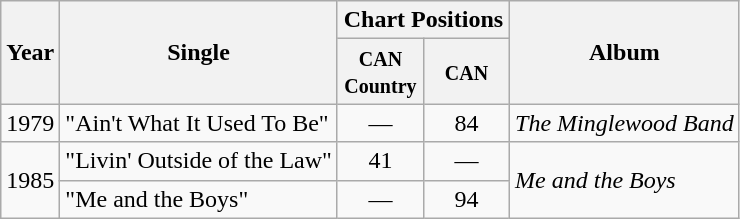<table class="wikitable">
<tr>
<th rowspan="2">Year</th>
<th rowspan="2">Single</th>
<th colspan="2">Chart Positions</th>
<th rowspan="2">Album</th>
</tr>
<tr>
<th width="50"><small>CAN Country</small></th>
<th width="50"><small>CAN</small></th>
</tr>
<tr>
<td rowspan="1">1979</td>
<td>"Ain't What It Used To Be"</td>
<td align="center">—</td>
<td align="center">84</td>
<td rowspan="1"><em>The Minglewood Band</em></td>
</tr>
<tr>
<td rowspan="2">1985</td>
<td>"Livin' Outside of the Law"</td>
<td align="center">41</td>
<td align="center">—</td>
<td rowspan="2"><em>Me and the Boys</em></td>
</tr>
<tr>
<td>"Me and the Boys"</td>
<td align="center">—</td>
<td align="center">94</td>
</tr>
</table>
